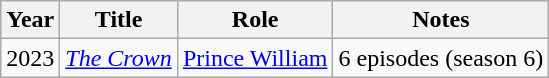<table class="wikitable">
<tr>
<th>Year</th>
<th>Title</th>
<th>Role</th>
<th>Notes</th>
</tr>
<tr>
<td>2023</td>
<td><em><a href='#'>The Crown</a></em></td>
<td><a href='#'>Prince William</a></td>
<td>6 episodes (season 6)</td>
</tr>
</table>
